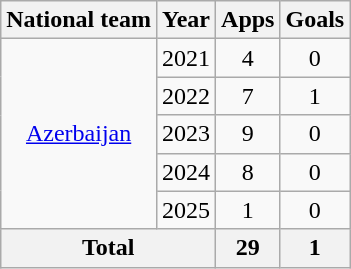<table class="wikitable" style="text-align:center">
<tr>
<th>National team</th>
<th>Year</th>
<th>Apps</th>
<th>Goals</th>
</tr>
<tr>
<td rowspan="5"><a href='#'>Azerbaijan</a></td>
<td>2021</td>
<td>4</td>
<td>0</td>
</tr>
<tr>
<td>2022</td>
<td>7</td>
<td>1</td>
</tr>
<tr>
<td>2023</td>
<td>9</td>
<td>0</td>
</tr>
<tr>
<td>2024</td>
<td>8</td>
<td>0</td>
</tr>
<tr>
<td>2025</td>
<td>1</td>
<td>0</td>
</tr>
<tr>
<th colspan="2">Total</th>
<th>29</th>
<th>1</th>
</tr>
</table>
